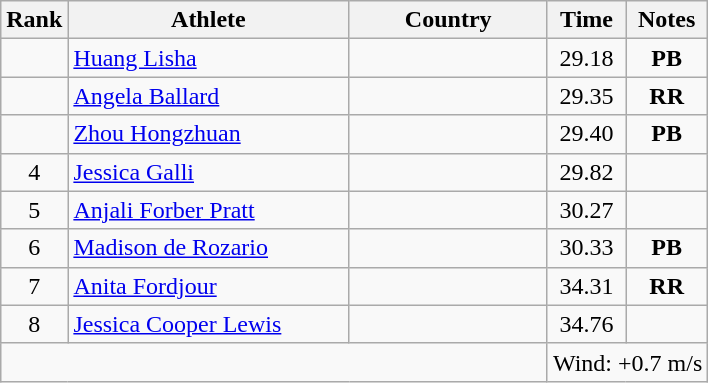<table class="wikitable sortable" style="text-align:center">
<tr>
<th>Rank</th>
<th style="width:180px">Athlete</th>
<th style="width:125px">Country</th>
<th>Time</th>
<th>Notes</th>
</tr>
<tr>
<td></td>
<td style="text-align:left;"><a href='#'>Huang Lisha</a></td>
<td style="text-align:left;"></td>
<td>29.18</td>
<td><strong>PB</strong></td>
</tr>
<tr>
<td></td>
<td style="text-align:left;"><a href='#'>Angela Ballard</a></td>
<td style="text-align:left;"></td>
<td>29.35</td>
<td><strong>RR</strong></td>
</tr>
<tr>
<td></td>
<td style="text-align:left;"><a href='#'>Zhou Hongzhuan</a></td>
<td style="text-align:left;"></td>
<td>29.40</td>
<td><strong>PB</strong></td>
</tr>
<tr>
<td>4</td>
<td style="text-align:left;"><a href='#'>Jessica Galli</a></td>
<td style="text-align:left;"></td>
<td>29.82</td>
<td></td>
</tr>
<tr>
<td>5</td>
<td style="text-align:left;"><a href='#'>Anjali Forber Pratt</a></td>
<td style="text-align:left;"></td>
<td>30.27</td>
<td></td>
</tr>
<tr>
<td>6</td>
<td style="text-align:left;"><a href='#'>Madison de Rozario</a></td>
<td style="text-align:left;"></td>
<td>30.33</td>
<td><strong>PB</strong></td>
</tr>
<tr>
<td>7</td>
<td style="text-align:left;"><a href='#'>Anita Fordjour</a></td>
<td style="text-align:left;"></td>
<td>34.31</td>
<td><strong>RR</strong></td>
</tr>
<tr>
<td>8</td>
<td style="text-align:left;"><a href='#'>Jessica Cooper Lewis</a></td>
<td style="text-align:left;"></td>
<td>34.76</td>
<td></td>
</tr>
<tr class="sortbottom">
<td colspan="3"></td>
<td colspan="2">Wind: +0.7 m/s</td>
</tr>
</table>
